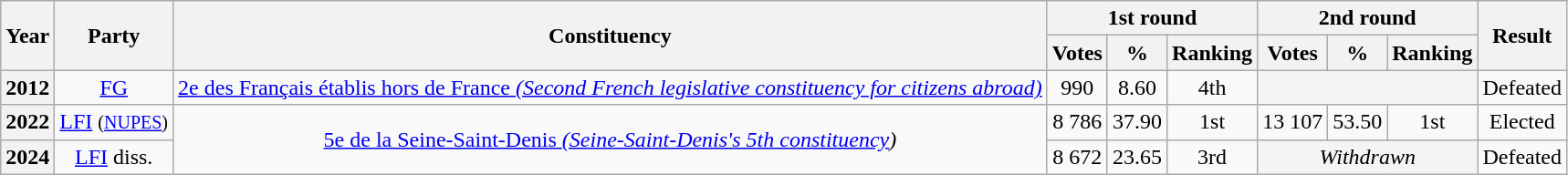<table class="wikitable" style="text-align: center;">
<tr>
<th rowspan="2" scope="col">Year</th>
<th rowspan="2" scope="col">Party</th>
<th rowspan="2">Constituency</th>
<th colspan="3" scope="col">1st round</th>
<th colspan="3">2nd round</th>
<th rowspan="2" scope="col">Result</th>
</tr>
<tr>
<th>Votes</th>
<th scope="col">%</th>
<th scope="col">Ranking</th>
<th scope="col">Votes</th>
<th scope="col">%</th>
<th scope="col">Ranking</th>
</tr>
<tr>
<th>2012</th>
<td><a href='#'>FG</a></td>
<td><a href='#'>2e des Français établis hors de France <em>(Second French legislative constituency for citizens abroad)</em></a></td>
<td>990</td>
<td>8.60</td>
<td>4th</td>
<td colspan="3" bgcolor="F4F4F4"></td>
<td>Defeated</td>
</tr>
<tr>
<th>2022</th>
<td><a href='#'>LFI</a> <small>(<a href='#'>NUPES</a>)</small></td>
<td rowspan="2"><a href='#'>5e de la Seine-Saint-Denis <em>(Seine-Saint-Denis's 5th constituency</em></a><em>)</em></td>
<td>8 786</td>
<td>37.90</td>
<td>1st</td>
<td>13 107</td>
<td>53.50</td>
<td>1st</td>
<td>Elected</td>
</tr>
<tr>
<th>2024</th>
<td><a href='#'>LFI</a> diss.</td>
<td>8 672</td>
<td>23.65</td>
<td>3rd</td>
<td colspan="3" bgcolor="F4F4F4"><em>Withdrawn</em></td>
<td>Defeated</td>
</tr>
</table>
